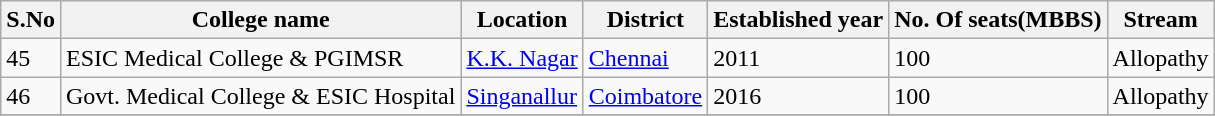<table class="wikitable sortable">
<tr>
<th>S.No</th>
<th>College name</th>
<th>Location</th>
<th>District</th>
<th>Established year</th>
<th>No. Of seats(MBBS)</th>
<th>Stream</th>
</tr>
<tr>
<td>45</td>
<td>ESIC Medical College & PGIMSR</td>
<td><a href='#'>K.K. Nagar</a></td>
<td><a href='#'>Chennai</a></td>
<td>2011</td>
<td>100</td>
<td>Allopathy</td>
</tr>
<tr>
<td>46</td>
<td>Govt. Medical College & ESIC Hospital</td>
<td><a href='#'>Singanallur</a></td>
<td><a href='#'>Coimbatore</a></td>
<td>2016</td>
<td>100</td>
<td>Allopathy</td>
</tr>
<tr>
</tr>
</table>
